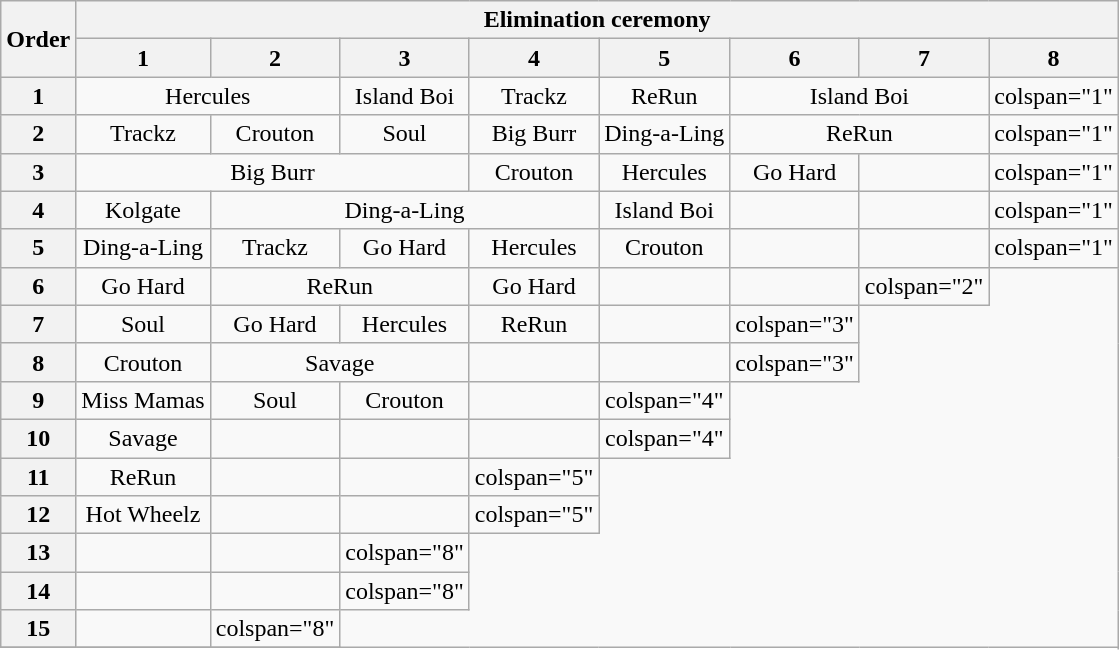<table class="wikitable nowrap" style="text-align:center">
<tr>
<th rowspan="2">Order</th>
<th colspan="8">Elimination ceremony</th>
</tr>
<tr>
<th>1</th>
<th>2</th>
<th>3</th>
<th>4</th>
<th>5</th>
<th>6</th>
<th>7</th>
<th>8</th>
</tr>
<tr>
<th>1</th>
<td colspan="2">Hercules</td>
<td>Island Boi</td>
<td>Trackz</td>
<td>ReRun</td>
<td colspan="2">Island Boi</td>
<td>colspan="1" </td>
</tr>
<tr>
<th>2</th>
<td>Trackz</td>
<td>Crouton</td>
<td>Soul</td>
<td>Big Burr</td>
<td>Ding-a-Ling</td>
<td colspan="2">ReRun</td>
<td>colspan="1" </td>
</tr>
<tr>
<th>3</th>
<td colspan="3">Big Burr</td>
<td>Crouton</td>
<td>Hercules</td>
<td>Go Hard</td>
<td></td>
<td>colspan="1" </td>
</tr>
<tr>
<th>4</th>
<td>Kolgate</td>
<td colspan="3">Ding-a-Ling</td>
<td>Island Boi</td>
<td></td>
<td></td>
<td>colspan="1" </td>
</tr>
<tr>
<th>5</th>
<td>Ding-a-Ling</td>
<td>Trackz</td>
<td>Go Hard</td>
<td>Hercules</td>
<td>Crouton</td>
<td></td>
<td></td>
<td>colspan="1" </td>
</tr>
<tr>
<th>6</th>
<td>Go Hard</td>
<td colspan="2">ReRun</td>
<td>Go Hard</td>
<td></td>
<td></td>
<td>colspan="2" </td>
</tr>
<tr>
<th>7</th>
<td>Soul</td>
<td>Go Hard</td>
<td>Hercules</td>
<td>ReRun</td>
<td></td>
<td>colspan="3" </td>
</tr>
<tr>
<th>8</th>
<td>Crouton</td>
<td colspan="2">Savage</td>
<td></td>
<td></td>
<td>colspan="3" </td>
</tr>
<tr>
<th>9</th>
<td>Miss Mamas</td>
<td>Soul</td>
<td>Crouton</td>
<td></td>
<td>colspan="4" </td>
</tr>
<tr>
<th>10</th>
<td>Savage</td>
<td></td>
<td></td>
<td></td>
<td>colspan="4" </td>
</tr>
<tr>
<th>11</th>
<td>ReRun</td>
<td></td>
<td></td>
<td>colspan="5" </td>
</tr>
<tr>
<th>12</th>
<td>Hot Wheelz</td>
<td></td>
<td></td>
<td>colspan="5" </td>
</tr>
<tr>
<th>13</th>
<td></td>
<td></td>
<td>colspan="8" </td>
</tr>
<tr>
<th>14</th>
<td></td>
<td></td>
<td>colspan="8" </td>
</tr>
<tr>
<th>15</th>
<td></td>
<td>colspan="8" </td>
</tr>
<tr>
</tr>
</table>
